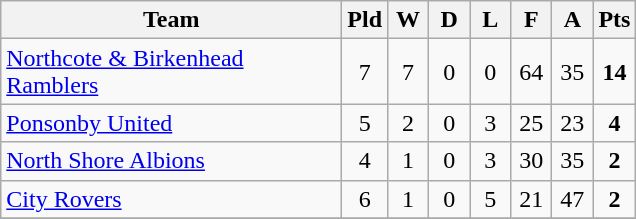<table class="wikitable" style="text-align:center;">
<tr>
<th width=220>Team</th>
<th width=20 abbr="Played">Pld</th>
<th width=20 abbr="Won">W</th>
<th width=20 abbr="Drawn">D</th>
<th width=20 abbr="Lost">L</th>
<th width=20 abbr="For">F</th>
<th width=20 abbr="Against">A</th>
<th width=20 abbr="Points">Pts</th>
</tr>
<tr>
<td style="text-align:left;"><a href='#'>Northcote & Birkenhead Ramblers</a></td>
<td>7</td>
<td>7</td>
<td>0</td>
<td>0</td>
<td>64</td>
<td>35</td>
<td><strong>14</strong></td>
</tr>
<tr>
<td style="text-align:left;"><a href='#'>Ponsonby United</a></td>
<td>5</td>
<td>2</td>
<td>0</td>
<td>3</td>
<td>25</td>
<td>23</td>
<td><strong>4</strong></td>
</tr>
<tr>
<td style="text-align:left;"><a href='#'>North Shore Albions</a></td>
<td>4</td>
<td>1</td>
<td>0</td>
<td>3</td>
<td>30</td>
<td>35</td>
<td><strong>2</strong></td>
</tr>
<tr>
<td style="text-align:left;"><a href='#'>City Rovers</a></td>
<td>6</td>
<td>1</td>
<td>0</td>
<td>5</td>
<td>21</td>
<td>47</td>
<td><strong>2</strong></td>
</tr>
<tr>
</tr>
</table>
